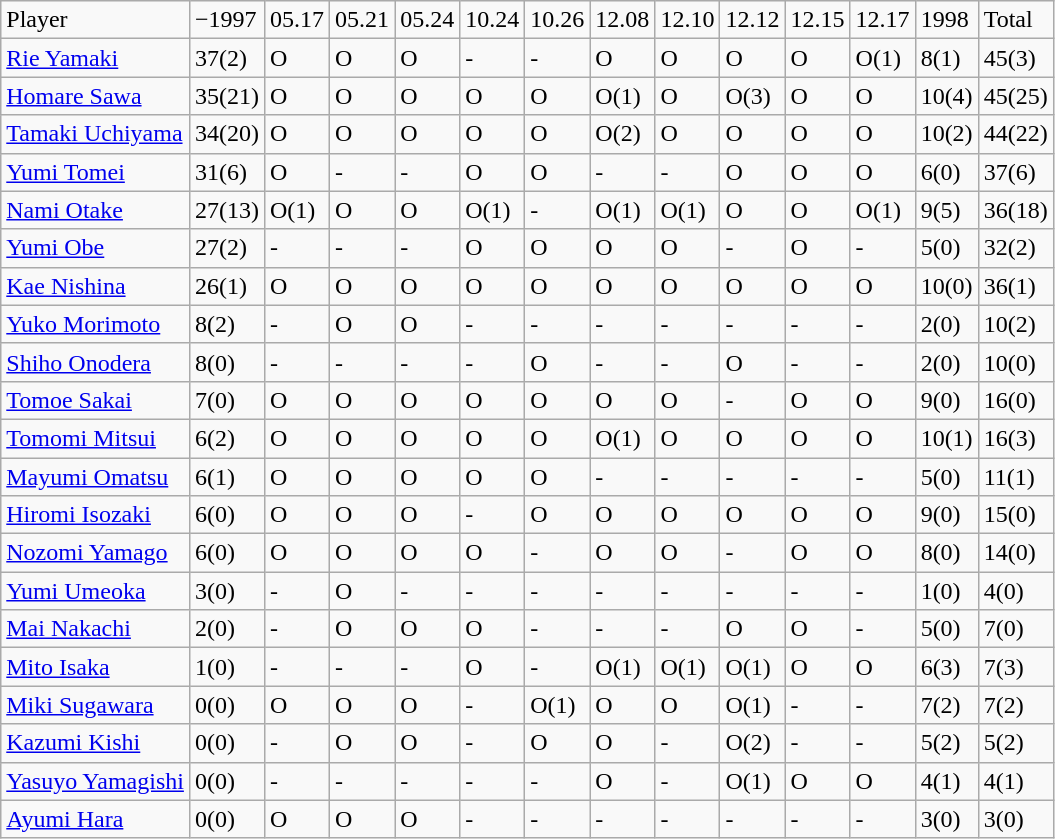<table class="wikitable" style="text-align:left;">
<tr>
<td>Player</td>
<td>−1997</td>
<td>05.17</td>
<td>05.21</td>
<td>05.24</td>
<td>10.24</td>
<td>10.26</td>
<td>12.08</td>
<td>12.10</td>
<td>12.12</td>
<td>12.15</td>
<td>12.17</td>
<td>1998</td>
<td>Total</td>
</tr>
<tr>
<td><a href='#'>Rie Yamaki</a></td>
<td>37(2)</td>
<td>O</td>
<td>O</td>
<td>O</td>
<td>-</td>
<td>-</td>
<td>O</td>
<td>O</td>
<td>O</td>
<td>O</td>
<td>O(1)</td>
<td>8(1)</td>
<td>45(3)</td>
</tr>
<tr>
<td><a href='#'>Homare Sawa</a></td>
<td>35(21)</td>
<td>O</td>
<td>O</td>
<td>O</td>
<td>O</td>
<td>O</td>
<td>O(1)</td>
<td>O</td>
<td>O(3)</td>
<td>O</td>
<td>O</td>
<td>10(4)</td>
<td>45(25)</td>
</tr>
<tr>
<td><a href='#'>Tamaki Uchiyama</a></td>
<td>34(20)</td>
<td>O</td>
<td>O</td>
<td>O</td>
<td>O</td>
<td>O</td>
<td>O(2)</td>
<td>O</td>
<td>O</td>
<td>O</td>
<td>O</td>
<td>10(2)</td>
<td>44(22)</td>
</tr>
<tr>
<td><a href='#'>Yumi Tomei</a></td>
<td>31(6)</td>
<td>O</td>
<td>-</td>
<td>-</td>
<td>O</td>
<td>O</td>
<td>-</td>
<td>-</td>
<td>O</td>
<td>O</td>
<td>O</td>
<td>6(0)</td>
<td>37(6)</td>
</tr>
<tr>
<td><a href='#'>Nami Otake</a></td>
<td>27(13)</td>
<td>O(1)</td>
<td>O</td>
<td>O</td>
<td>O(1)</td>
<td>-</td>
<td>O(1)</td>
<td>O(1)</td>
<td>O</td>
<td>O</td>
<td>O(1)</td>
<td>9(5)</td>
<td>36(18)</td>
</tr>
<tr>
<td><a href='#'>Yumi Obe</a></td>
<td>27(2)</td>
<td>-</td>
<td>-</td>
<td>-</td>
<td>O</td>
<td>O</td>
<td>O</td>
<td>O</td>
<td>-</td>
<td>O</td>
<td>-</td>
<td>5(0)</td>
<td>32(2)</td>
</tr>
<tr>
<td><a href='#'>Kae Nishina</a></td>
<td>26(1)</td>
<td>O</td>
<td>O</td>
<td>O</td>
<td>O</td>
<td>O</td>
<td>O</td>
<td>O</td>
<td>O</td>
<td>O</td>
<td>O</td>
<td>10(0)</td>
<td>36(1)</td>
</tr>
<tr>
<td><a href='#'>Yuko Morimoto</a></td>
<td>8(2)</td>
<td>-</td>
<td>O</td>
<td>O</td>
<td>-</td>
<td>-</td>
<td>-</td>
<td>-</td>
<td>-</td>
<td>-</td>
<td>-</td>
<td>2(0)</td>
<td>10(2)</td>
</tr>
<tr>
<td><a href='#'>Shiho Onodera</a></td>
<td>8(0)</td>
<td>-</td>
<td>-</td>
<td>-</td>
<td>-</td>
<td>O</td>
<td>-</td>
<td>-</td>
<td>O</td>
<td>-</td>
<td>-</td>
<td>2(0)</td>
<td>10(0)</td>
</tr>
<tr>
<td><a href='#'>Tomoe Sakai</a></td>
<td>7(0)</td>
<td>O</td>
<td>O</td>
<td>O</td>
<td>O</td>
<td>O</td>
<td>O</td>
<td>O</td>
<td>-</td>
<td>O</td>
<td>O</td>
<td>9(0)</td>
<td>16(0)</td>
</tr>
<tr>
<td><a href='#'>Tomomi Mitsui</a></td>
<td>6(2)</td>
<td>O</td>
<td>O</td>
<td>O</td>
<td>O</td>
<td>O</td>
<td>O(1)</td>
<td>O</td>
<td>O</td>
<td>O</td>
<td>O</td>
<td>10(1)</td>
<td>16(3)</td>
</tr>
<tr>
<td><a href='#'>Mayumi Omatsu</a></td>
<td>6(1)</td>
<td>O</td>
<td>O</td>
<td>O</td>
<td>O</td>
<td>O</td>
<td>-</td>
<td>-</td>
<td>-</td>
<td>-</td>
<td>-</td>
<td>5(0)</td>
<td>11(1)</td>
</tr>
<tr>
<td><a href='#'>Hiromi Isozaki</a></td>
<td>6(0)</td>
<td>O</td>
<td>O</td>
<td>O</td>
<td>-</td>
<td>O</td>
<td>O</td>
<td>O</td>
<td>O</td>
<td>O</td>
<td>O</td>
<td>9(0)</td>
<td>15(0)</td>
</tr>
<tr>
<td><a href='#'>Nozomi Yamago</a></td>
<td>6(0)</td>
<td>O</td>
<td>O</td>
<td>O</td>
<td>O</td>
<td>-</td>
<td>O</td>
<td>O</td>
<td>-</td>
<td>O</td>
<td>O</td>
<td>8(0)</td>
<td>14(0)</td>
</tr>
<tr>
<td><a href='#'>Yumi Umeoka</a></td>
<td>3(0)</td>
<td>-</td>
<td>O</td>
<td>-</td>
<td>-</td>
<td>-</td>
<td>-</td>
<td>-</td>
<td>-</td>
<td>-</td>
<td>-</td>
<td>1(0)</td>
<td>4(0)</td>
</tr>
<tr>
<td><a href='#'>Mai Nakachi</a></td>
<td>2(0)</td>
<td>-</td>
<td>O</td>
<td>O</td>
<td>O</td>
<td>-</td>
<td>-</td>
<td>-</td>
<td>O</td>
<td>O</td>
<td>-</td>
<td>5(0)</td>
<td>7(0)</td>
</tr>
<tr>
<td><a href='#'>Mito Isaka</a></td>
<td>1(0)</td>
<td>-</td>
<td>-</td>
<td>-</td>
<td>O</td>
<td>-</td>
<td>O(1)</td>
<td>O(1)</td>
<td>O(1)</td>
<td>O</td>
<td>O</td>
<td>6(3)</td>
<td>7(3)</td>
</tr>
<tr>
<td><a href='#'>Miki Sugawara</a></td>
<td>0(0)</td>
<td>O</td>
<td>O</td>
<td>O</td>
<td>-</td>
<td>O(1)</td>
<td>O</td>
<td>O</td>
<td>O(1)</td>
<td>-</td>
<td>-</td>
<td>7(2)</td>
<td>7(2)</td>
</tr>
<tr>
<td><a href='#'>Kazumi Kishi</a></td>
<td>0(0)</td>
<td>-</td>
<td>O</td>
<td>O</td>
<td>-</td>
<td>O</td>
<td>O</td>
<td>-</td>
<td>O(2)</td>
<td>-</td>
<td>-</td>
<td>5(2)</td>
<td>5(2)</td>
</tr>
<tr>
<td><a href='#'>Yasuyo Yamagishi</a></td>
<td>0(0)</td>
<td>-</td>
<td>-</td>
<td>-</td>
<td>-</td>
<td>-</td>
<td>O</td>
<td>-</td>
<td>O(1)</td>
<td>O</td>
<td>O</td>
<td>4(1)</td>
<td>4(1)</td>
</tr>
<tr>
<td><a href='#'>Ayumi Hara</a></td>
<td>0(0)</td>
<td>O</td>
<td>O</td>
<td>O</td>
<td>-</td>
<td>-</td>
<td>-</td>
<td>-</td>
<td>-</td>
<td>-</td>
<td>-</td>
<td>3(0)</td>
<td>3(0)</td>
</tr>
</table>
